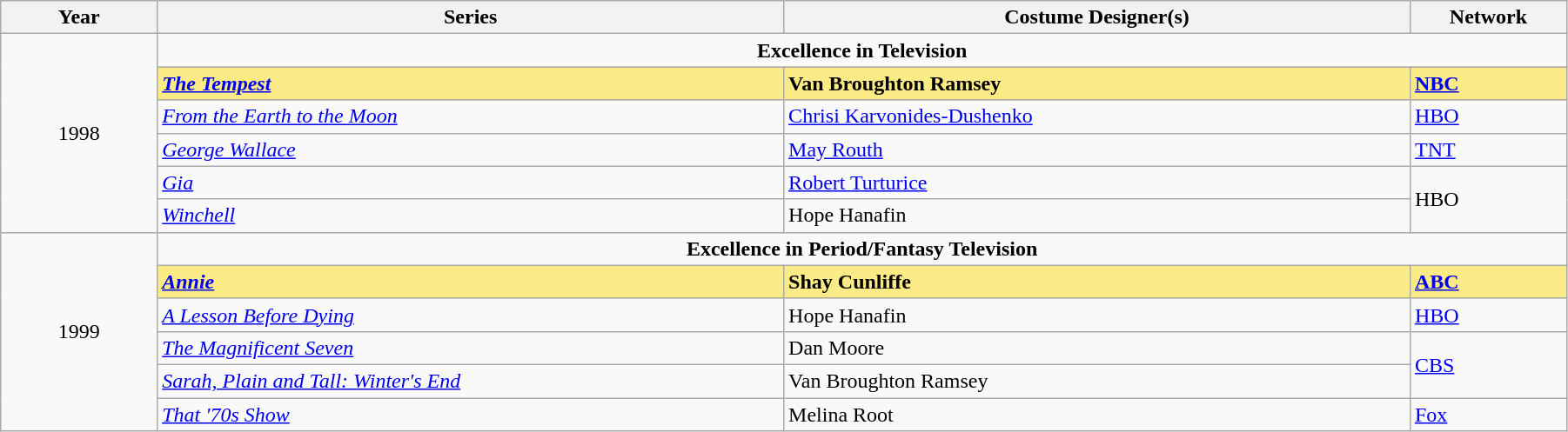<table class="wikitable" width="95%" cellpadding="5">
<tr>
<th width="10%">Year</th>
<th width="40%">Series</th>
<th width="40%">Costume Designer(s)</th>
<th width="10%">Network</th>
</tr>
<tr>
<td style="text-align:center;" rowspan=6>1998<br></td>
<td colspan=3 align="center"><strong>Excellence in Television</strong></td>
</tr>
<tr>
<td style="background:#FAEB86;"><strong><em><a href='#'>The Tempest</a></em></strong></td>
<td style="background:#FAEB86;"><strong>Van Broughton Ramsey</strong></td>
<td style="background:#FAEB86;"><strong><a href='#'>NBC</a></strong></td>
</tr>
<tr>
<td><em><a href='#'>From the Earth to the Moon</a></em></td>
<td><a href='#'>Chrisi Karvonides-Dushenko</a></td>
<td><a href='#'>HBO</a></td>
</tr>
<tr>
<td><em><a href='#'>George Wallace</a></em></td>
<td><a href='#'>May Routh</a></td>
<td><a href='#'>TNT</a></td>
</tr>
<tr>
<td><em><a href='#'>Gia</a></em></td>
<td><a href='#'>Robert Turturice</a></td>
<td rowspan="2">HBO</td>
</tr>
<tr>
<td><em><a href='#'>Winchell</a></em></td>
<td>Hope Hanafin</td>
</tr>
<tr>
<td rowspan="6" style="text-align:center;">1999<br></td>
<td colspan=3 align="center"><strong>Excellence in Period/Fantasy Television</strong></td>
</tr>
<tr>
<td style="background:#FAEB86;"><strong><em><a href='#'>Annie</a></em></strong></td>
<td style="background:#FAEB86;"><strong>Shay Cunliffe</strong></td>
<td style="background:#FAEB86;"><strong><a href='#'>ABC</a></strong></td>
</tr>
<tr>
<td><em><a href='#'>A Lesson Before Dying</a></em></td>
<td>Hope Hanafin</td>
<td><a href='#'>HBO</a></td>
</tr>
<tr>
<td><em><a href='#'>The Magnificent Seven</a></em></td>
<td>Dan Moore</td>
<td rowspan="2"><a href='#'>CBS</a></td>
</tr>
<tr>
<td><em><a href='#'>Sarah, Plain and Tall: Winter's End</a></em></td>
<td>Van Broughton Ramsey</td>
</tr>
<tr>
<td><em><a href='#'>That '70s Show</a></em></td>
<td>Melina Root</td>
<td><a href='#'>Fox</a></td>
</tr>
</table>
